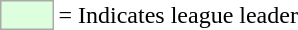<table>
<tr>
<td style="background:#DDFFDD; border:1px solid #aaa; width:2em;"></td>
<td>= Indicates league leader</td>
</tr>
</table>
